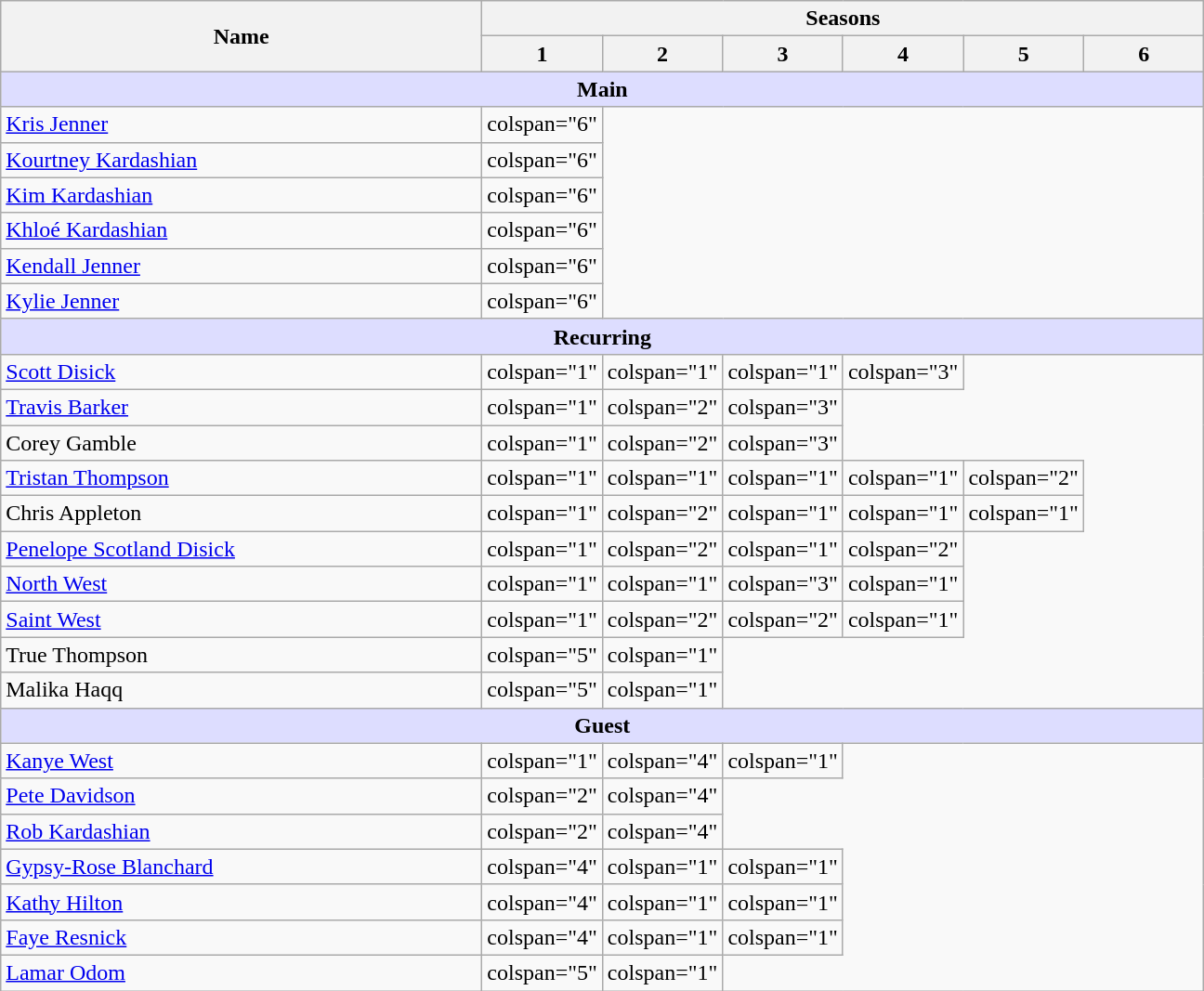<table class="wikitable plainrowheaders">
<tr>
<th scope="col" rowspan="2">Name</th>
<th scope="col" colspan="19">Seasons</th>
</tr>
<tr>
<th scope="col" style="width:10%;">1</th>
<th scope="col" style="width:10%;">2</th>
<th scope="col" style="width:10%;">3</th>
<th scope="col" style="width:10%;">4</th>
<th scope="col" style="width:10%;">5</th>
<th scope="col" style="width:10%;">6</th>
</tr>
<tr>
<th scope="col" colspan="7" style="background-color:#ddf;">Main</th>
</tr>
<tr>
<td><a href='#'>Kris Jenner</a></td>
<td>colspan="6" </td>
</tr>
<tr>
<td><a href='#'>Kourtney Kardashian</a></td>
<td>colspan="6" </td>
</tr>
<tr>
<td><a href='#'>Kim Kardashian</a></td>
<td>colspan="6" </td>
</tr>
<tr>
<td><a href='#'>Khloé Kardashian</a></td>
<td>colspan="6" </td>
</tr>
<tr>
<td><a href='#'>Kendall Jenner</a></td>
<td>colspan="6" </td>
</tr>
<tr>
<td><a href='#'>Kylie Jenner</a></td>
<td>colspan="6" </td>
</tr>
<tr>
<th scope="col" colspan="7" style="background-color:#ddf;">Recurring</th>
</tr>
<tr>
<td><a href='#'>Scott Disick</a></td>
<td>colspan="1" </td>
<td>colspan="1" </td>
<td>colspan="1" </td>
<td>colspan="3" </td>
</tr>
<tr>
<td><a href='#'>Travis Barker</a></td>
<td>colspan="1" </td>
<td>colspan="2" </td>
<td>colspan="3" </td>
</tr>
<tr>
<td>Corey Gamble</td>
<td>colspan="1" </td>
<td>colspan="2" </td>
<td>colspan="3" </td>
</tr>
<tr>
<td><a href='#'>Tristan Thompson</a></td>
<td>colspan="1" </td>
<td>colspan="1" </td>
<td>colspan="1" </td>
<td>colspan="1" </td>
<td>colspan="2" </td>
</tr>
<tr>
<td>Chris Appleton</td>
<td>colspan="1" </td>
<td>colspan="2" </td>
<td>colspan="1" </td>
<td>colspan="1" </td>
<td>colspan="1" </td>
</tr>
<tr>
<td><a href='#'>Penelope Scotland Disick</a></td>
<td>colspan="1" </td>
<td>colspan="2" </td>
<td>colspan="1" </td>
<td>colspan="2" </td>
</tr>
<tr>
<td><a href='#'>North West</a></td>
<td>colspan="1" </td>
<td>colspan="1" </td>
<td>colspan="3" </td>
<td>colspan="1" </td>
</tr>
<tr>
<td><a href='#'>Saint West</a></td>
<td>colspan="1" </td>
<td>colspan="2" </td>
<td>colspan="2" </td>
<td>colspan="1" </td>
</tr>
<tr>
<td>True Thompson</td>
<td>colspan="5" </td>
<td>colspan="1" </td>
</tr>
<tr>
<td>Malika Haqq</td>
<td>colspan="5" </td>
<td>colspan="1" </td>
</tr>
<tr>
<th scope="col" colspan="7" style="background-color:#ddf;">Guest</th>
</tr>
<tr>
<td><a href='#'>Kanye West</a></td>
<td>colspan="1" </td>
<td>colspan="4" </td>
<td>colspan="1" </td>
</tr>
<tr>
<td><a href='#'>Pete Davidson</a></td>
<td>colspan="2" </td>
<td>colspan="4" </td>
</tr>
<tr>
<td><a href='#'>Rob Kardashian</a></td>
<td>colspan="2" </td>
<td>colspan="4" </td>
</tr>
<tr>
<td><a href='#'>Gypsy-Rose Blanchard</a></td>
<td>colspan="4" </td>
<td>colspan="1" </td>
<td>colspan="1" </td>
</tr>
<tr>
<td><a href='#'>Kathy Hilton</a></td>
<td>colspan="4" </td>
<td>colspan="1" </td>
<td>colspan="1" </td>
</tr>
<tr>
<td><a href='#'>Faye Resnick</a></td>
<td>colspan="4" </td>
<td>colspan="1" </td>
<td>colspan="1" </td>
</tr>
<tr>
<td><a href='#'>Lamar Odom</a></td>
<td>colspan="5" </td>
<td>colspan="1" </td>
</tr>
</table>
